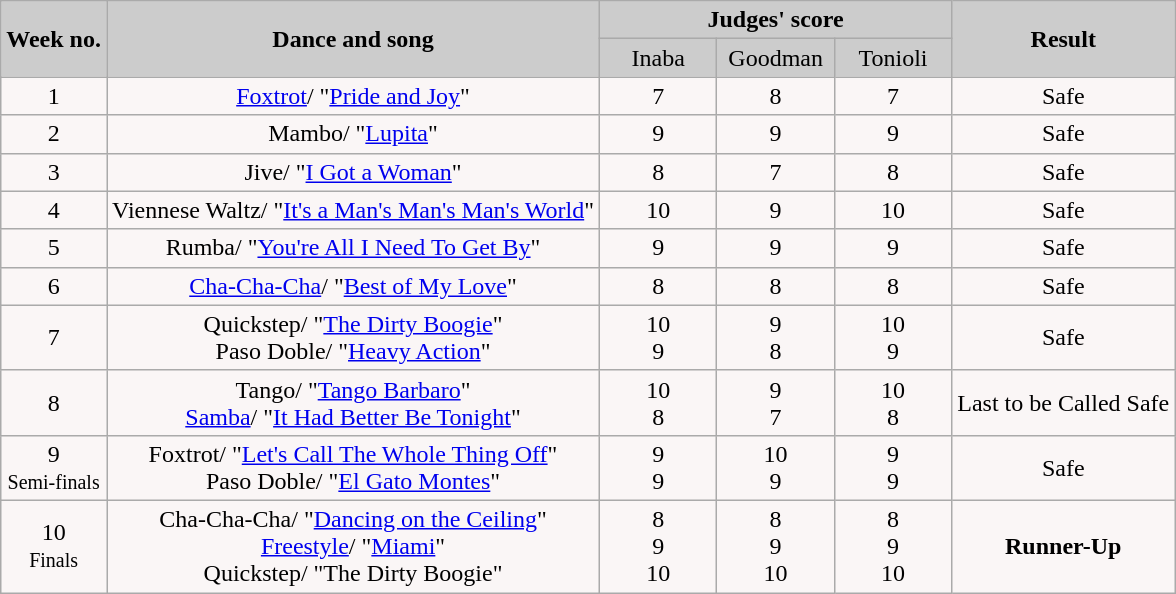<table class="wikitable" style="float:left;">
<tr>
<td rowspan="2" bgcolor="#CCCCCC" align="Center"><strong>Week no.</strong></td>
<td rowspan="2" bgcolor="#CCCCCC" align="Center"><strong>Dance and song</strong></td>
<td colspan="3" bgcolor="#CCCCCC" align="Center"><strong>Judges' score</strong></td>
<td rowspan="2" bgcolor="#CCCCCC" align="Center"><strong>Result</strong></td>
</tr>
<tr>
<td bgcolor="#CCCCCC" width="10%" align="center">Inaba</td>
<td bgcolor="#CCCCCC" width="10%" align="center">Goodman</td>
<td bgcolor="#CCCCCC" width="10%" align="center">Tonioli</td>
</tr>
<tr>
<td align="center" bgcolor="#FAF6F6">1</td>
<td align="center" bgcolor="#FAF6F6"><a href='#'>Foxtrot</a>/ "<a href='#'>Pride and Joy</a>"</td>
<td align="center" bgcolor="#FAF6F6">7</td>
<td align="center" bgcolor="#FAF6F6">8</td>
<td align="center" bgcolor="#FAF6F6">7</td>
<td align="center" bgcolor="#FAF6F6">Safe</td>
</tr>
<tr>
<td align="center" bgcolor="#FAF6F6">2</td>
<td align="center" bgcolor="#FAF6F6">Mambo/ "<a href='#'>Lupita</a>"</td>
<td align="center" bgcolor="#FAF6F6">9</td>
<td align="center" bgcolor="#FAF6F6">9</td>
<td align="center" bgcolor="#FAF6F6">9</td>
<td align="center" bgcolor="#FAF6F6">Safe</td>
</tr>
<tr>
<td align="center" bgcolor="#FAF6F6">3</td>
<td align="center" bgcolor="#FAF6F6">Jive/ "<a href='#'>I Got a Woman</a>"</td>
<td align="center" bgcolor="#FAF6F6">8</td>
<td align="center" bgcolor="#FAF6F6">7</td>
<td align="center" bgcolor="#FAF6F6">8</td>
<td align="center" bgcolor="#FAF6F6">Safe</td>
</tr>
<tr>
<td align="center" bgcolor="#FAF6F6">4</td>
<td align="center" bgcolor="#FAF6F6">Viennese Waltz/ "<a href='#'>It's a Man's Man's Man's World</a>"</td>
<td align="center" bgcolor="#FAF6F6">10</td>
<td align="center" bgcolor="#FAF6F6">9</td>
<td align="center" bgcolor="#FAF6F6">10</td>
<td align="center" bgcolor="#FAF6F6">Safe</td>
</tr>
<tr>
<td align="center" bgcolor="#FAF6F6">5</td>
<td align="center" bgcolor="#FAF6F6">Rumba/ "<a href='#'>You're All I Need To Get By</a>"</td>
<td align="center" bgcolor="#FAF6F6">9</td>
<td align="center" bgcolor="#FAF6F6">9</td>
<td align="center" bgcolor="#FAF6F6">9</td>
<td align="center" bgcolor="#FAF6F6">Safe</td>
</tr>
<tr>
<td align="center" bgcolor="#FAF6F6">6</td>
<td align="center" bgcolor="#FAF6F6"><a href='#'>Cha-Cha-Cha</a>/ "<a href='#'>Best of My Love</a>"</td>
<td align="center" bgcolor="#FAF6F6">8</td>
<td align="center" bgcolor="#FAF6F6">8</td>
<td align="center" bgcolor="#FAF6F6">8</td>
<td align="center" bgcolor="#FAF6F6">Safe</td>
</tr>
<tr>
<td align="center" bgcolor="#FAF6F6">7</td>
<td align="center" bgcolor="#FAF6F6">Quickstep/ "<a href='#'>The Dirty Boogie</a>"<br>Paso Doble/ "<a href='#'>Heavy Action</a>"</td>
<td align="center" bgcolor="#FAF6F6">10<br>9</td>
<td align="center" bgcolor="#FAF6F6">9<br>8</td>
<td align="center" bgcolor="#FAF6F6">10<br>9</td>
<td align="center" bgcolor="#FAF6F6">Safe</td>
</tr>
<tr>
<td align="center" bgcolor="#FAF6F6">8</td>
<td align="center" bgcolor="#FAF6F6">Tango/ "<a href='#'>Tango Barbaro</a>"<br><a href='#'>Samba</a>/ "<a href='#'>It Had Better Be Tonight</a>"</td>
<td align="center" bgcolor="#FAF6F6">10<br>8</td>
<td align="center" bgcolor="#FAF6F6">9<br>7</td>
<td align="center" bgcolor="#FAF6F6">10<br>8</td>
<td align="center" bgcolor="#FAF6F6">Last to be Called Safe</td>
</tr>
<tr>
<td align="center" bgcolor="#FAF6F6">9<br><small>Semi-finals</small></td>
<td align="center" bgcolor="#FAF6F6">Foxtrot/ "<a href='#'>Let's Call The Whole Thing Off</a>"<br>Paso Doble/ "<a href='#'>El Gato Montes</a>"</td>
<td align="center" bgcolor="#FAF6F6">9<br>9</td>
<td align="center" bgcolor="#FAF6F6">10<br>9</td>
<td align="center" bgcolor="#FAF6F6">9<br>9</td>
<td align="center" bgcolor="#FAF6F6">Safe</td>
</tr>
<tr>
<td align="center" bgcolor="#FAF6F6">10<br><small>Finals</small></td>
<td align="center" bgcolor="#FAF6F6">Cha-Cha-Cha/ "<a href='#'>Dancing on the Ceiling</a>"<br><a href='#'>Freestyle</a>/ "<a href='#'>Miami</a>"<br>Quickstep/ "The Dirty Boogie"</td>
<td align="center" bgcolor="#FAF6F6">8<br>9<br>10</td>
<td align="center" bgcolor="#FAF6F6">8<br>9<br>10</td>
<td align="center" bgcolor="#FAF6F6">8<br>9<br>10</td>
<td align="center" bgcolor="#FAF6F6"><strong>Runner-Up</strong></td>
</tr>
</table>
